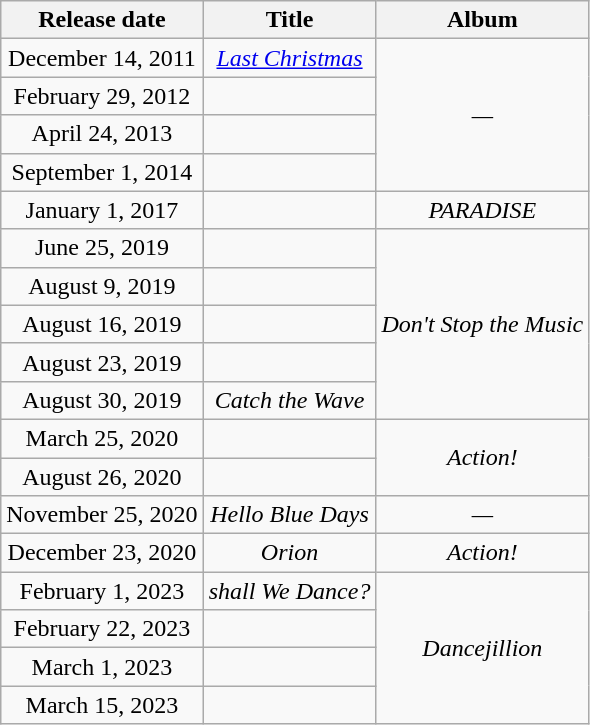<table class="wikitable plainrowheaders" style="text-align: center">
<tr>
<th>Release date</th>
<th>Title</th>
<th>Album</th>
</tr>
<tr>
<td>December 14, 2011</td>
<td><em><a href='#'>Last Christmas</a></em></td>
<td rowspan="4"><em>—</em></td>
</tr>
<tr>
<td>February 29, 2012</td>
<td><em></em></td>
</tr>
<tr>
<td>April 24, 2013</td>
<td><em></em></td>
</tr>
<tr>
<td>September 1, 2014</td>
<td><em></em></td>
</tr>
<tr>
<td>January 1, 2017</td>
<td><em></em></td>
<td><em>PARADISE</em></td>
</tr>
<tr>
<td>June 25, 2019</td>
<td><em></em></td>
<td rowspan="5"><em>Don't Stop the Music</em></td>
</tr>
<tr>
<td>August 9, 2019</td>
<td><em></em></td>
</tr>
<tr>
<td>August 16, 2019</td>
<td><em></em></td>
</tr>
<tr>
<td>August 23, 2019</td>
<td><em></em></td>
</tr>
<tr>
<td>August 30, 2019</td>
<td><em>Catch the Wave</em></td>
</tr>
<tr>
<td>March 25, 2020</td>
<td><em></em></td>
<td rowspan="2"><em>Action!</em></td>
</tr>
<tr>
<td>August 26, 2020</td>
<td><em></em></td>
</tr>
<tr>
<td>November 25, 2020</td>
<td><em>Hello Blue Days</em></td>
<td><em>—</em></td>
</tr>
<tr>
<td>December 23, 2020</td>
<td><em>Orion</em></td>
<td><em>Action!</em></td>
</tr>
<tr>
<td>February 1, 2023</td>
<td><em>shall We Dance?</em></td>
<td rowspan="4"><em>Dancejillion</em></td>
</tr>
<tr>
<td>February 22, 2023</td>
<td><em></em></td>
</tr>
<tr>
<td>March 1, 2023</td>
<td><em></em></td>
</tr>
<tr>
<td>March 15, 2023</td>
<td><em></em></td>
</tr>
</table>
